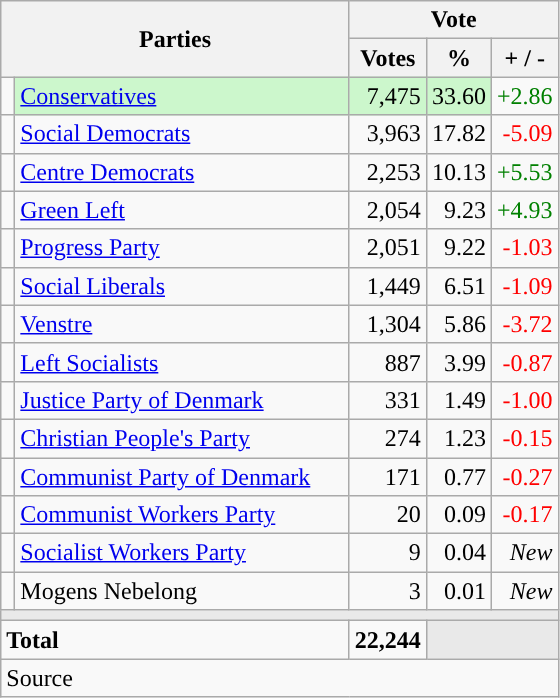<table class="wikitable" style="text-align:right;">
<tr>
<th style="text-align:centre;" rowspan="2" colspan="2" width="225">Parties</th>
<th colspan="3">Vote</th>
</tr>
<tr>
<th width="15">Votes</th>
<th width="15">%</th>
<th width="15">+ / -</th>
</tr>
<tr>
<td width="2" style="color:inherit;background:"></td>
<td bgcolor=#ccf7cc  align="left"><a href='#'>Conservatives</a></td>
<td bgcolor=#ccf7cc>7,475</td>
<td bgcolor=#ccf7cc>33.60</td>
<td style=color:green;>+2.86</td>
</tr>
<tr>
<td width="2" style="color:inherit;background:"></td>
<td align="left"><a href='#'>Social Democrats</a></td>
<td>3,963</td>
<td>17.82</td>
<td style=color:red;>-5.09</td>
</tr>
<tr>
<td width="2" style="color:inherit;background:"></td>
<td align="left"><a href='#'>Centre Democrats</a></td>
<td>2,253</td>
<td>10.13</td>
<td style=color:green;>+5.53</td>
</tr>
<tr>
<td width="2" style="color:inherit;background:"></td>
<td align="left"><a href='#'>Green Left</a></td>
<td>2,054</td>
<td>9.23</td>
<td style=color:green;>+4.93</td>
</tr>
<tr>
<td width="2" style="color:inherit;background:"></td>
<td align="left"><a href='#'>Progress Party</a></td>
<td>2,051</td>
<td>9.22</td>
<td style=color:red;>-1.03</td>
</tr>
<tr>
<td width="2" style="color:inherit;background:"></td>
<td align="left"><a href='#'>Social Liberals</a></td>
<td>1,449</td>
<td>6.51</td>
<td style=color:red;>-1.09</td>
</tr>
<tr>
<td width="2" style="color:inherit;background:"></td>
<td align="left"><a href='#'>Venstre</a></td>
<td>1,304</td>
<td>5.86</td>
<td style=color:red;>-3.72</td>
</tr>
<tr>
<td width="2" style="color:inherit;background:"></td>
<td align="left"><a href='#'>Left Socialists</a></td>
<td>887</td>
<td>3.99</td>
<td style=color:red;>-0.87</td>
</tr>
<tr>
<td width="2" style="color:inherit;background:"></td>
<td align="left"><a href='#'>Justice Party of Denmark</a></td>
<td>331</td>
<td>1.49</td>
<td style=color:red;>-1.00</td>
</tr>
<tr>
<td width="2" style="color:inherit;background:"></td>
<td align="left"><a href='#'>Christian People's Party</a></td>
<td>274</td>
<td>1.23</td>
<td style=color:red;>-0.15</td>
</tr>
<tr>
<td width="2" style="color:inherit;background:"></td>
<td align="left"><a href='#'>Communist Party of Denmark</a></td>
<td>171</td>
<td>0.77</td>
<td style=color:red;>-0.27</td>
</tr>
<tr>
<td width="2" style="color:inherit;background:"></td>
<td align="left"><a href='#'>Communist Workers Party</a></td>
<td>20</td>
<td>0.09</td>
<td style=color:red;>-0.17</td>
</tr>
<tr>
<td width="2" style="color:inherit;background:"></td>
<td align="left"><a href='#'>Socialist Workers Party</a></td>
<td>9</td>
<td>0.04</td>
<td><em>New</em></td>
</tr>
<tr>
<td width="2" style="color:inherit;background:"></td>
<td align="left">Mogens Nebelong</td>
<td>3</td>
<td>0.01</td>
<td><em>New</em></td>
</tr>
<tr>
<td colspan="7" bgcolor="#E9E9E9"></td>
</tr>
<tr>
<td align="left" colspan="2"><strong>Total</strong></td>
<td><strong>22,244</strong></td>
<td bgcolor="#E9E9E9" colspan="2"></td>
</tr>
<tr>
<td align="left" colspan="6">Source</td>
</tr>
</table>
